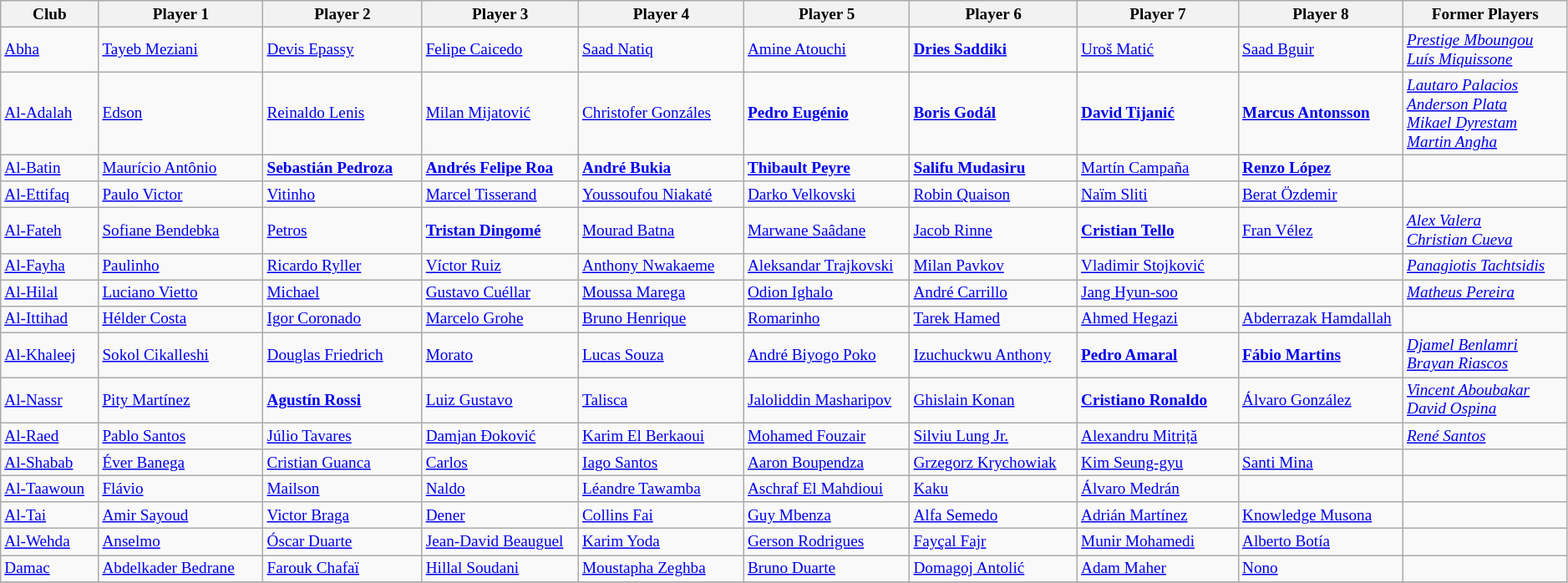<table class="wikitable" style="text-align: left; font-size:80%">
<tr>
<th width="120">Club</th>
<th width="250">Player 1</th>
<th width="250">Player 2</th>
<th width="250">Player 3</th>
<th width="250">Player 4</th>
<th width="250">Player 5</th>
<th width="250">Player 6</th>
<th width="250">Player 7</th>
<th width="250">Player 8</th>
<th width="250">Former Players</th>
</tr>
<tr>
<td><a href='#'>Abha</a></td>
<td> <a href='#'>Tayeb Meziani</a></td>
<td> <a href='#'>Devis Epassy</a></td>
<td> <a href='#'>Felipe Caicedo</a></td>
<td> <a href='#'>Saad Natiq</a></td>
<td> <a href='#'>Amine Atouchi</a></td>
<td> <strong><a href='#'>Dries Saddiki</a></strong></td>
<td> <a href='#'>Uroš Matić</a></td>
<td> <a href='#'>Saad Bguir</a></td>
<td> <em><a href='#'>Prestige Mboungou</a></em><br> <em><a href='#'>Luís Miquissone</a></em></td>
</tr>
<tr>
<td><a href='#'>Al-Adalah</a></td>
<td> <a href='#'>Edson</a></td>
<td> <a href='#'>Reinaldo Lenis</a></td>
<td> <a href='#'>Milan Mijatović</a></td>
<td> <a href='#'>Christofer Gonzáles</a></td>
<td> <strong><a href='#'>Pedro Eugénio</a></strong></td>
<td> <strong><a href='#'>Boris Godál</a></strong></td>
<td> <strong><a href='#'>David Tijanić</a></strong></td>
<td> <strong><a href='#'>Marcus Antonsson</a></strong></td>
<td> <em><a href='#'>Lautaro Palacios</a></em><br> <em><a href='#'>Anderson Plata</a></em><br> <em><a href='#'>Mikael Dyrestam</a></em><br> <em><a href='#'>Martin Angha</a></em></td>
</tr>
<tr>
<td><a href='#'>Al-Batin</a></td>
<td> <a href='#'>Maurício Antônio</a></td>
<td> <strong><a href='#'>Sebastián Pedroza</a></strong></td>
<td> <strong><a href='#'>Andrés Felipe Roa</a></strong></td>
<td> <strong><a href='#'>André Bukia</a></strong></td>
<td> <strong><a href='#'>Thibault Peyre</a></strong></td>
<td> <strong><a href='#'>Salifu Mudasiru</a></strong></td>
<td> <a href='#'>Martín Campaña</a></td>
<td> <strong><a href='#'>Renzo López</a></strong></td>
<td></td>
</tr>
<tr>
<td><a href='#'>Al-Ettifaq</a></td>
<td> <a href='#'>Paulo Victor</a></td>
<td> <a href='#'>Vitinho</a></td>
<td> <a href='#'>Marcel Tisserand</a></td>
<td> <a href='#'>Youssoufou Niakaté</a></td>
<td> <a href='#'>Darko Velkovski</a></td>
<td> <a href='#'>Robin Quaison</a></td>
<td> <a href='#'>Naïm Sliti</a></td>
<td> <a href='#'>Berat Özdemir</a></td>
<td></td>
</tr>
<tr>
<td><a href='#'>Al-Fateh</a></td>
<td> <a href='#'>Sofiane Bendebka</a></td>
<td> <a href='#'>Petros</a></td>
<td> <strong><a href='#'>Tristan Dingomé</a></strong></td>
<td> <a href='#'>Mourad Batna</a></td>
<td> <a href='#'>Marwane Saâdane</a></td>
<td> <a href='#'>Jacob Rinne</a></td>
<td> <strong><a href='#'>Cristian Tello</a></strong></td>
<td> <a href='#'>Fran Vélez</a></td>
<td> <em><a href='#'>Alex Valera</a></em><br> <em><a href='#'>Christian Cueva</a></em></td>
</tr>
<tr>
<td><a href='#'>Al-Fayha</a></td>
<td> <a href='#'>Paulinho</a></td>
<td> <a href='#'>Ricardo Ryller</a></td>
<td> <a href='#'>Víctor Ruiz</a></td>
<td> <a href='#'>Anthony Nwakaeme</a></td>
<td> <a href='#'>Aleksandar Trajkovski</a></td>
<td> <a href='#'>Milan Pavkov</a></td>
<td> <a href='#'>Vladimir Stojković</a></td>
<td></td>
<td> <em><a href='#'>Panagiotis Tachtsidis</a></em></td>
</tr>
<tr>
<td><a href='#'>Al-Hilal</a></td>
<td> <a href='#'>Luciano Vietto</a></td>
<td> <a href='#'>Michael</a></td>
<td> <a href='#'>Gustavo Cuéllar</a></td>
<td> <a href='#'>Moussa Marega</a></td>
<td> <a href='#'>Odion Ighalo</a></td>
<td> <a href='#'>André Carrillo</a></td>
<td> <a href='#'>Jang Hyun-soo</a></td>
<td></td>
<td> <em><a href='#'>Matheus Pereira</a></em></td>
</tr>
<tr>
<td><a href='#'>Al-Ittihad</a></td>
<td> <a href='#'>Hélder Costa</a></td>
<td> <a href='#'>Igor Coronado</a></td>
<td> <a href='#'>Marcelo Grohe</a></td>
<td> <a href='#'>Bruno Henrique</a></td>
<td> <a href='#'>Romarinho</a></td>
<td> <a href='#'>Tarek Hamed</a></td>
<td> <a href='#'>Ahmed Hegazi</a></td>
<td> <a href='#'>Abderrazak Hamdallah</a></td>
<td></td>
</tr>
<tr>
<td><a href='#'>Al-Khaleej</a></td>
<td> <a href='#'>Sokol Cikalleshi</a></td>
<td> <a href='#'>Douglas Friedrich</a></td>
<td> <a href='#'>Morato</a></td>
<td> <a href='#'>Lucas Souza</a></td>
<td> <a href='#'>André Biyogo Poko</a></td>
<td> <a href='#'>Izuchuckwu Anthony</a></td>
<td> <strong><a href='#'>Pedro Amaral</a></strong></td>
<td> <strong><a href='#'>Fábio Martins</a></strong></td>
<td> <em><a href='#'>Djamel Benlamri</a></em><br> <em><a href='#'>Brayan Riascos</a></em></td>
</tr>
<tr>
<td><a href='#'>Al-Nassr</a></td>
<td> <a href='#'>Pity Martínez</a></td>
<td> <strong><a href='#'>Agustín Rossi</a></strong></td>
<td> <a href='#'>Luiz Gustavo</a></td>
<td> <a href='#'>Talisca</a></td>
<td> <a href='#'>Jaloliddin Masharipov</a></td>
<td> <a href='#'>Ghislain Konan</a></td>
<td> <strong><a href='#'>Cristiano Ronaldo</a></strong></td>
<td> <a href='#'>Álvaro González</a></td>
<td> <em><a href='#'>Vincent Aboubakar</a></em><br> <em><a href='#'>David Ospina</a></em></td>
</tr>
<tr>
<td><a href='#'>Al-Raed</a></td>
<td> <a href='#'>Pablo Santos</a></td>
<td> <a href='#'>Júlio Tavares</a></td>
<td> <a href='#'>Damjan Đoković</a></td>
<td> <a href='#'>Karim El Berkaoui</a></td>
<td> <a href='#'>Mohamed Fouzair</a></td>
<td> <a href='#'>Silviu Lung Jr.</a></td>
<td> <a href='#'>Alexandru Mitriță</a></td>
<td></td>
<td> <em><a href='#'>René Santos</a></em></td>
</tr>
<tr>
<td><a href='#'>Al-Shabab</a></td>
<td> <a href='#'>Éver Banega</a></td>
<td> <a href='#'>Cristian Guanca</a></td>
<td> <a href='#'>Carlos</a></td>
<td> <a href='#'>Iago Santos</a></td>
<td> <a href='#'>Aaron Boupendza</a></td>
<td> <a href='#'>Grzegorz Krychowiak</a></td>
<td> <a href='#'>Kim Seung-gyu</a></td>
<td> <a href='#'>Santi Mina</a></td>
<td></td>
</tr>
<tr>
<td><a href='#'>Al-Taawoun</a></td>
<td> <a href='#'>Flávio</a></td>
<td> <a href='#'>Mailson</a></td>
<td> <a href='#'>Naldo</a></td>
<td> <a href='#'>Léandre Tawamba</a></td>
<td> <a href='#'>Aschraf El Mahdioui</a></td>
<td> <a href='#'>Kaku</a></td>
<td> <a href='#'>Álvaro Medrán</a></td>
<td></td>
<td></td>
</tr>
<tr>
<td><a href='#'>Al-Tai</a></td>
<td> <a href='#'>Amir Sayoud</a></td>
<td> <a href='#'>Victor Braga</a></td>
<td> <a href='#'>Dener</a></td>
<td> <a href='#'>Collins Fai</a></td>
<td> <a href='#'>Guy Mbenza</a></td>
<td> <a href='#'>Alfa Semedo</a></td>
<td> <a href='#'>Adrián Martínez</a></td>
<td> <a href='#'>Knowledge Musona</a></td>
<td></td>
</tr>
<tr>
<td><a href='#'>Al-Wehda</a></td>
<td> <a href='#'>Anselmo</a></td>
<td> <a href='#'>Óscar Duarte</a></td>
<td> <a href='#'>Jean-David Beauguel</a></td>
<td> <a href='#'>Karim Yoda</a></td>
<td> <a href='#'>Gerson Rodrigues</a></td>
<td> <a href='#'>Fayçal Fajr</a></td>
<td> <a href='#'>Munir Mohamedi</a></td>
<td> <a href='#'>Alberto Botía</a></td>
<td></td>
</tr>
<tr>
<td><a href='#'>Damac</a></td>
<td> <a href='#'>Abdelkader Bedrane</a></td>
<td> <a href='#'>Farouk Chafaï</a></td>
<td> <a href='#'>Hillal Soudani</a></td>
<td> <a href='#'>Moustapha Zeghba</a></td>
<td> <a href='#'>Bruno Duarte</a></td>
<td> <a href='#'>Domagoj Antolić</a></td>
<td> <a href='#'>Adam Maher</a></td>
<td> <a href='#'>Nono</a></td>
<td></td>
</tr>
<tr>
</tr>
</table>
